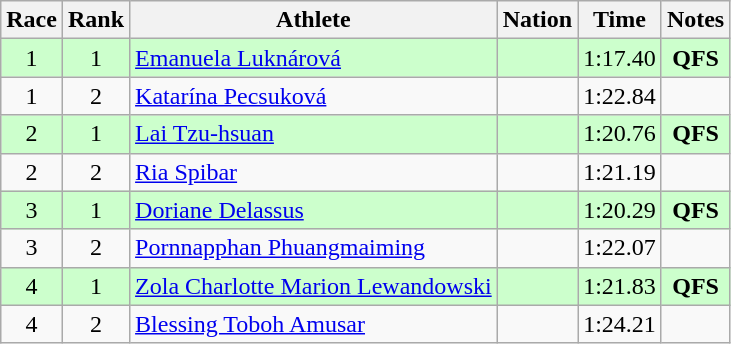<table class="wikitable sortable" style="text-align:center;">
<tr>
<th>Race</th>
<th>Rank</th>
<th>Athlete</th>
<th>Nation</th>
<th>Time</th>
<th>Notes</th>
</tr>
<tr bgcolor=ccffcc>
<td>1</td>
<td>1</td>
<td align=left><a href='#'>Emanuela Luknárová</a></td>
<td align=left></td>
<td>1:17.40</td>
<td><strong>QFS</strong></td>
</tr>
<tr>
<td>1</td>
<td>2</td>
<td align=left><a href='#'>Katarína Pecsuková</a></td>
<td align=left></td>
<td>1:22.84</td>
<td></td>
</tr>
<tr bgcolor=ccffcc>
<td>2</td>
<td>1</td>
<td align=left><a href='#'>Lai Tzu-hsuan</a></td>
<td align=left></td>
<td>1:20.76</td>
<td><strong>QFS</strong></td>
</tr>
<tr>
<td>2</td>
<td>2</td>
<td align=left><a href='#'>Ria Spibar</a></td>
<td align=left></td>
<td>1:21.19</td>
<td></td>
</tr>
<tr bgcolor=ccffcc>
<td>3</td>
<td>1</td>
<td align=left><a href='#'>Doriane Delassus</a></td>
<td align=left></td>
<td>1:20.29</td>
<td><strong>QFS</strong></td>
</tr>
<tr>
<td>3</td>
<td>2</td>
<td align=left><a href='#'>Pornnapphan Phuangmaiming</a></td>
<td align=left></td>
<td>1:22.07</td>
<td></td>
</tr>
<tr bgcolor=ccffcc>
<td>4</td>
<td>1</td>
<td align=left><a href='#'>Zola Charlotte Marion Lewandowski</a></td>
<td align=left></td>
<td>1:21.83</td>
<td><strong>QFS</strong></td>
</tr>
<tr>
<td>4</td>
<td>2</td>
<td align=left><a href='#'>Blessing Toboh Amusar</a></td>
<td align=left></td>
<td>1:24.21</td>
<td></td>
</tr>
</table>
